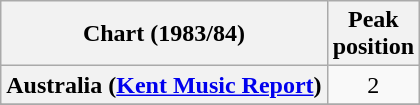<table class="wikitable sortable plainrowheaders">
<tr>
<th scope="col">Chart (1983/84)</th>
<th scope="col">Peak<br>position</th>
</tr>
<tr>
<th scope="row">Australia (<a href='#'>Kent Music Report</a>)</th>
<td style="text-align:center;">2</td>
</tr>
<tr>
</tr>
<tr>
</tr>
</table>
